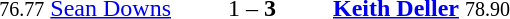<table style="text-align:center">
<tr>
<th width=223></th>
<th width=100></th>
<th width=223></th>
</tr>
<tr>
<td align=right><small>76.77</small> <a href='#'>Sean Downs</a> </td>
<td>1 – <strong>3</strong></td>
<td align=left> <strong><a href='#'>Keith Deller</a></strong> <small>78.90</small></td>
</tr>
</table>
